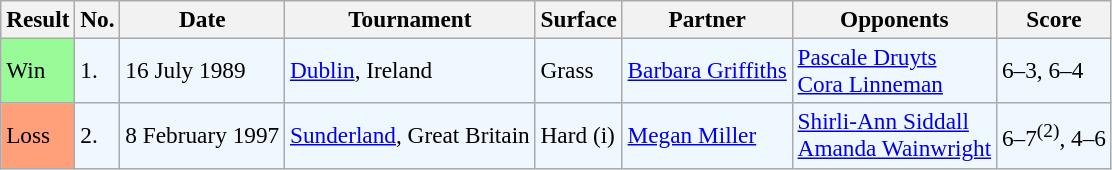<table class="sortable wikitable" style=font-size:97%>
<tr>
<th>Result</th>
<th>No.</th>
<th>Date</th>
<th>Tournament</th>
<th>Surface</th>
<th>Partner</th>
<th>Opponents</th>
<th>Score</th>
</tr>
<tr style="background:#f0f8ff;">
<td style="background:#98fb98;">Win</td>
<td>1.</td>
<td>16 July 1989</td>
<td><a href='#'>Dublin</a>, Ireland</td>
<td>Grass</td>
<td> <a href='#'>Barbara Griffiths</a></td>
<td> <a href='#'>Pascale Druyts</a><br> <a href='#'>Cora Linneman</a></td>
<td>6–3, 6–4</td>
</tr>
<tr style="background:#f0f8ff;">
<td style="background:#ffa07a;">Loss</td>
<td>2.</td>
<td>8 February 1997</td>
<td><a href='#'>Sunderland</a>, Great Britain</td>
<td>Hard (i)</td>
<td> <a href='#'>Megan Miller</a></td>
<td> <a href='#'>Shirli-Ann Siddall</a> <br>  <a href='#'>Amanda Wainwright</a></td>
<td>6–7<sup>(2)</sup>, 4–6</td>
</tr>
</table>
